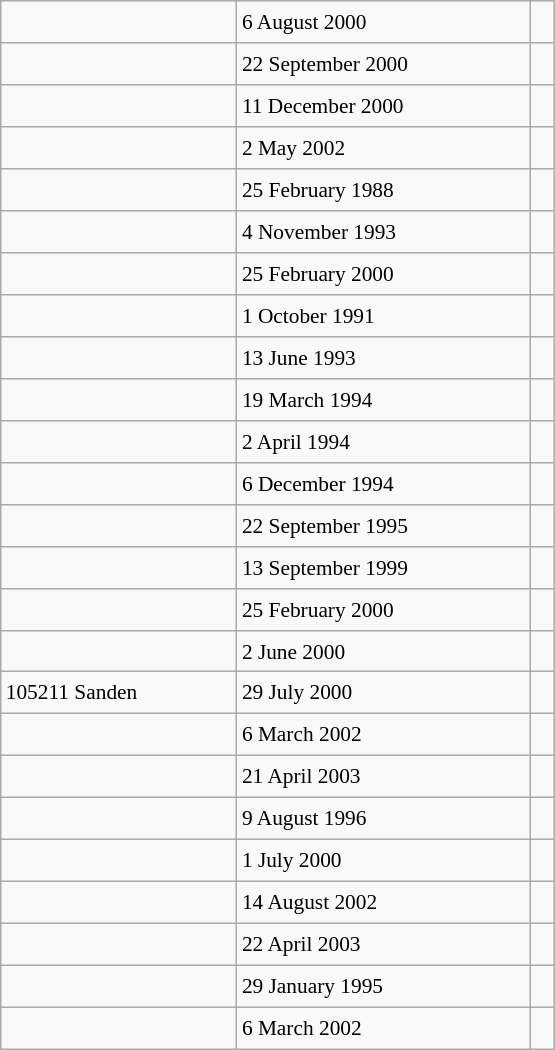<table class="wikitable" style="font-size: 89%; float: left; width: 26em; margin-right: 1em; height: 700px">
<tr>
<td></td>
<td>6 August 2000</td>
<td></td>
</tr>
<tr>
<td></td>
<td>22 September 2000</td>
<td></td>
</tr>
<tr>
<td></td>
<td>11 December 2000</td>
<td></td>
</tr>
<tr>
<td></td>
<td>2 May 2002</td>
<td></td>
</tr>
<tr>
<td></td>
<td>25 February 1988</td>
<td></td>
</tr>
<tr>
<td></td>
<td>4 November 1993</td>
<td></td>
</tr>
<tr>
<td></td>
<td>25 February 2000</td>
<td></td>
</tr>
<tr>
<td></td>
<td>1 October 1991</td>
<td></td>
</tr>
<tr>
<td></td>
<td>13 June 1993</td>
<td></td>
</tr>
<tr>
<td></td>
<td>19 March 1994</td>
<td></td>
</tr>
<tr>
<td></td>
<td>2 April 1994</td>
<td></td>
</tr>
<tr>
<td></td>
<td>6 December 1994</td>
<td></td>
</tr>
<tr>
<td></td>
<td>22 September 1995</td>
<td></td>
</tr>
<tr>
<td></td>
<td>13 September 1999</td>
<td></td>
</tr>
<tr>
<td></td>
<td>25 February 2000</td>
<td></td>
</tr>
<tr>
<td></td>
<td>2 June 2000</td>
<td></td>
</tr>
<tr>
<td>105211 Sanden</td>
<td>29 July 2000</td>
<td></td>
</tr>
<tr>
<td></td>
<td>6 March 2002</td>
<td></td>
</tr>
<tr>
<td></td>
<td>21 April 2003</td>
<td></td>
</tr>
<tr>
<td></td>
<td>9 August 1996</td>
<td> </td>
</tr>
<tr>
<td></td>
<td>1 July 2000</td>
<td></td>
</tr>
<tr>
<td></td>
<td>14 August 2002</td>
<td></td>
</tr>
<tr>
<td></td>
<td>22 April 2003</td>
<td></td>
</tr>
<tr>
<td></td>
<td>29 January 1995</td>
<td></td>
</tr>
<tr>
<td></td>
<td>6 March 2002</td>
<td></td>
</tr>
</table>
